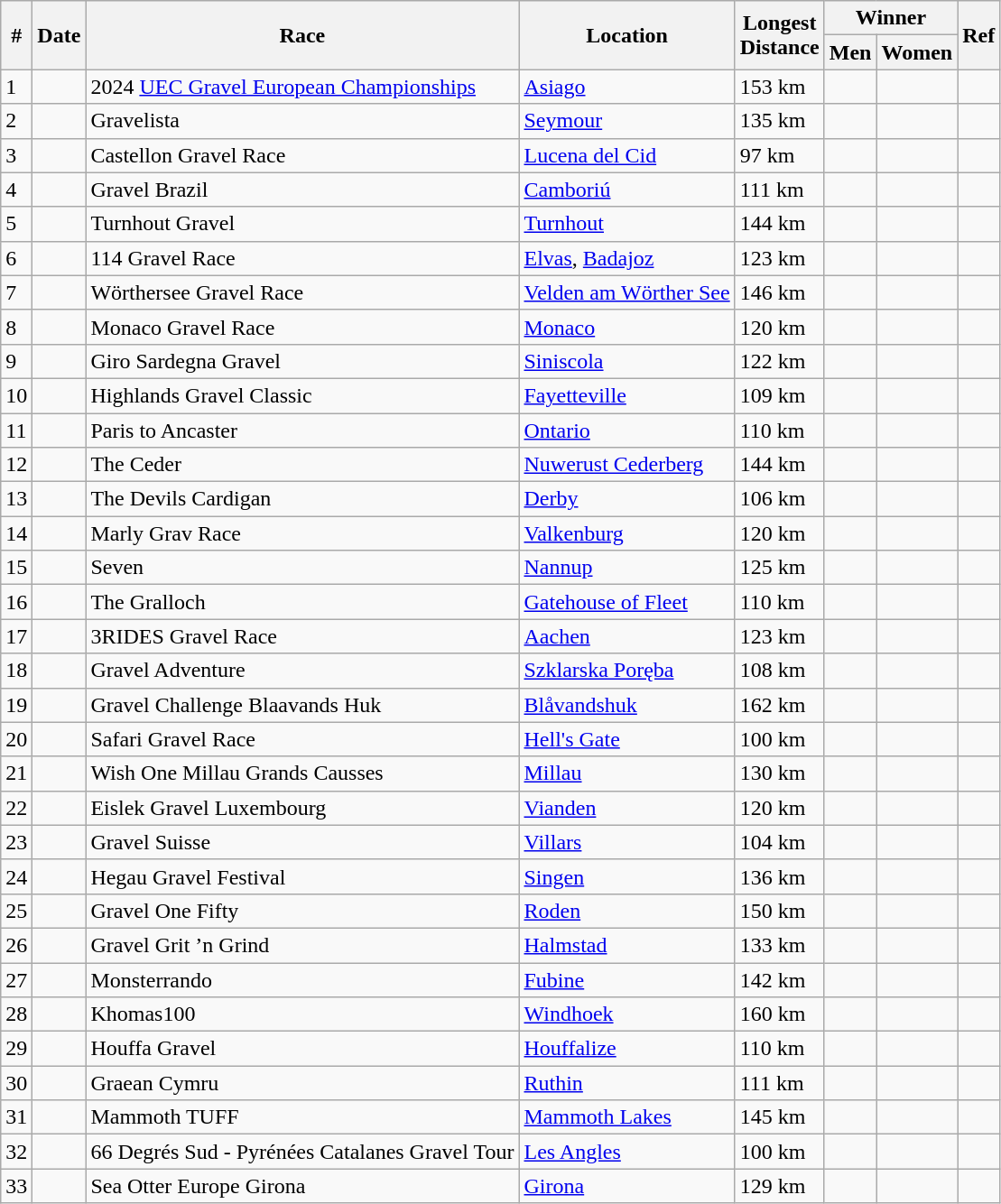<table class="wikitable" style="font-size: 100%; white-space: nowrap;">
<tr>
<th rowspan="2">#</th>
<th rowspan="2">Date</th>
<th rowspan="2">Race</th>
<th rowspan="2">Location</th>
<th rowspan="2">Longest<br> Distance</th>
<th colspan ="2">Winner</th>
<th rowspan="2">Ref</th>
</tr>
<tr>
<th>Men</th>
<th>Women</th>
</tr>
<tr>
<td>1</td>
<td></td>
<td>2024 <a href='#'>UEC Gravel European Championships</a></td>
<td> <a href='#'>Asiago</a></td>
<td>153 km</td>
<td></td>
<td></td>
<td></td>
</tr>
<tr>
<td>2</td>
<td></td>
<td>Gravelista</td>
<td> <a href='#'>Seymour</a></td>
<td>135 km</td>
<td></td>
<td></td>
<td></td>
</tr>
<tr>
<td>3</td>
<td></td>
<td>Castellon Gravel Race</td>
<td> <a href='#'>Lucena del Cid</a></td>
<td>97 km</td>
<td></td>
<td></td>
<td>	</td>
</tr>
<tr>
<td>4</td>
<td></td>
<td>Gravel Brazil</td>
<td> <a href='#'>Camboriú</a></td>
<td>111 km</td>
<td></td>
<td></td>
<td></td>
</tr>
<tr>
<td>5</td>
<td></td>
<td>Turnhout Gravel</td>
<td> <a href='#'>Turnhout</a></td>
<td>144 km</td>
<td></td>
<td></td>
<td></td>
</tr>
<tr>
<td>6</td>
<td></td>
<td>114 Gravel Race</td>
<td> <a href='#'>Elvas</a>,  <a href='#'>Badajoz</a></td>
<td>123 km</td>
<td></td>
<td></td>
<td></td>
</tr>
<tr>
<td>7</td>
<td></td>
<td>Wörthersee Gravel Race</td>
<td> <a href='#'>Velden am Wörther See</a></td>
<td>146 km</td>
<td></td>
<td></td>
<td></td>
</tr>
<tr>
<td>8</td>
<td></td>
<td>Monaco Gravel Race</td>
<td> <a href='#'>Monaco</a></td>
<td>120 km</td>
<td></td>
<td></td>
<td></td>
</tr>
<tr>
<td>9</td>
<td></td>
<td>Giro Sardegna Gravel</td>
<td> <a href='#'>Siniscola</a></td>
<td>122 km</td>
<td></td>
<td></td>
<td></td>
</tr>
<tr>
<td>10</td>
<td></td>
<td>Highlands Gravel Classic</td>
<td> <a href='#'>Fayetteville</a></td>
<td>109 km</td>
<td></td>
<td></td>
<td></td>
</tr>
<tr>
<td>11</td>
<td></td>
<td>Paris to Ancaster</td>
<td> <a href='#'>Ontario</a></td>
<td>110 km</td>
<td></td>
<td></td>
<td></td>
</tr>
<tr>
<td>12</td>
<td></td>
<td>The Ceder</td>
<td> <a href='#'>Nuwerust Cederberg</a></td>
<td>144 km</td>
<td></td>
<td></td>
<td></td>
</tr>
<tr>
<td>13</td>
<td></td>
<td>The Devils Cardigan</td>
<td> <a href='#'>Derby</a></td>
<td>106 km</td>
<td></td>
<td></td>
<td></td>
</tr>
<tr>
<td>14</td>
<td></td>
<td>Marly Grav Race</td>
<td> <a href='#'>Valkenburg</a></td>
<td>120 km</td>
<td></td>
<td></td>
<td></td>
</tr>
<tr>
<td>15</td>
<td></td>
<td>Seven</td>
<td> <a href='#'>Nannup</a></td>
<td>125 km</td>
<td></td>
<td></td>
<td></td>
</tr>
<tr>
<td>16</td>
<td></td>
<td>The Gralloch</td>
<td> <a href='#'>Gatehouse of Fleet</a></td>
<td>110 km</td>
<td></td>
<td></td>
<td></td>
</tr>
<tr>
<td>17</td>
<td></td>
<td>3RIDES Gravel Race</td>
<td> <a href='#'>Aachen</a></td>
<td>123 km</td>
<td></td>
<td></td>
<td></td>
</tr>
<tr>
<td>18</td>
<td></td>
<td>Gravel Adventure</td>
<td> <a href='#'>Szklarska Poręba</a></td>
<td>108 km</td>
<td></td>
<td></td>
<td></td>
</tr>
<tr>
<td>19</td>
<td></td>
<td>Gravel Challenge Blaavands Huk</td>
<td> <a href='#'>Blåvandshuk</a></td>
<td>162 km</td>
<td></td>
<td></td>
<td></td>
</tr>
<tr>
<td>20</td>
<td></td>
<td>Safari Gravel Race</td>
<td> <a href='#'>Hell's Gate</a></td>
<td>100 km</td>
<td></td>
<td></td>
<td></td>
</tr>
<tr>
<td>21</td>
<td></td>
<td>Wish One Millau Grands Causses</td>
<td> <a href='#'>Millau</a></td>
<td>130 km</td>
<td></td>
<td></td>
<td></td>
</tr>
<tr>
<td>22</td>
<td></td>
<td>Eislek Gravel Luxembourg</td>
<td> <a href='#'>Vianden</a></td>
<td>120 km</td>
<td></td>
<td></td>
<td></td>
</tr>
<tr>
<td>23</td>
<td></td>
<td>Gravel Suisse</td>
<td> <a href='#'>Villars</a></td>
<td>104 km</td>
<td></td>
<td></td>
<td></td>
</tr>
<tr>
<td>24</td>
<td></td>
<td>Hegau Gravel Festival</td>
<td> <a href='#'>Singen</a></td>
<td>136 km</td>
<td></td>
<td></td>
<td></td>
</tr>
<tr>
<td>25</td>
<td></td>
<td>Gravel One Fifty</td>
<td> <a href='#'>Roden</a></td>
<td>150 km</td>
<td></td>
<td></td>
<td></td>
</tr>
<tr>
<td>26</td>
<td></td>
<td>Gravel Grit ’n Grind</td>
<td> <a href='#'>Halmstad</a></td>
<td>133 km</td>
<td></td>
<td></td>
<td></td>
</tr>
<tr>
<td>27</td>
<td></td>
<td>Monsterrando</td>
<td> <a href='#'>Fubine</a></td>
<td>142 km</td>
<td></td>
<td></td>
<td></td>
</tr>
<tr>
<td>28</td>
<td></td>
<td>Khomas100</td>
<td> <a href='#'>Windhoek</a></td>
<td>160 km</td>
<td></td>
<td></td>
<td></td>
</tr>
<tr>
<td>29</td>
<td></td>
<td>Houffa Gravel</td>
<td> <a href='#'>Houffalize</a></td>
<td>110 km</td>
<td></td>
<td></td>
<td></td>
</tr>
<tr>
<td>30</td>
<td></td>
<td>Graean Cymru</td>
<td> <a href='#'>Ruthin</a></td>
<td>111 km</td>
<td></td>
<td></td>
<td></td>
</tr>
<tr>
<td>31</td>
<td></td>
<td>Mammoth TUFF</td>
<td> <a href='#'>Mammoth Lakes</a></td>
<td>145 km</td>
<td></td>
<td></td>
<td></td>
</tr>
<tr>
<td>32</td>
<td></td>
<td>66 Degrés Sud - Pyrénées Catalanes Gravel Tour</td>
<td> <a href='#'>Les Angles</a></td>
<td>100 km</td>
<td></td>
<td></td>
<td></td>
</tr>
<tr>
<td>33</td>
<td></td>
<td>Sea Otter Europe Girona</td>
<td> <a href='#'>Girona</a></td>
<td>129 km</td>
<td></td>
<td></td>
<td></td>
</tr>
</table>
